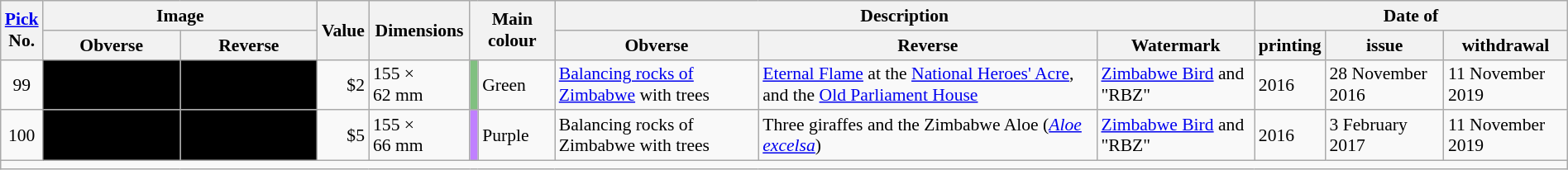<table class="wikitable" style="font-size:90%;width:100%">
<tr>
<th rowspan="2"><a href='#'>Pick</a><br>No.</th>
<th colspan="2">Image</th>
<th rowspan="2">Value</th>
<th rowspan="2">Dimensions</th>
<th rowspan="2" colspan="2">Main colour</th>
<th colspan="3">Description</th>
<th colspan="3">Date of</th>
</tr>
<tr>
<th style="max-width:104px;width:104px">Obverse</th>
<th style="max-width:104px;width:104px">Reverse</th>
<th>Obverse</th>
<th>Reverse</th>
<th>Watermark</th>
<th>printing</th>
<th>issue</th>
<th>withdrawal</th>
</tr>
<tr>
<td style="text-align:center">99</td>
<td style="background:#000"></td>
<td style="background:#000"></td>
<td style="text-align:right">$2</td>
<td>155 × 62 mm</td>
<td style="background:#80C080;width:0"></td>
<td>Green</td>
<td><a href='#'>Balancing rocks of Zimbabwe</a> with trees</td>
<td><a href='#'>Eternal Flame</a> at the <a href='#'>National Heroes' Acre</a>, and the <a href='#'>Old Parliament House</a></td>
<td><a href='#'>Zimbabwe Bird</a> and "RBZ"</td>
<td>2016</td>
<td>28 November 2016</td>
<td>11 November 2019</td>
</tr>
<tr>
<td style="text-align:center">100</td>
<td style="background:#000"></td>
<td style="background:#000"></td>
<td style="text-align:right">$5</td>
<td>155 × 66 mm</td>
<td style="background:#C080FF"></td>
<td>Purple</td>
<td>Balancing rocks of Zimbabwe with trees</td>
<td>Three giraffes and the Zimbabwe Aloe (<em><a href='#'>Aloe excelsa</a></em>)</td>
<td><a href='#'>Zimbabwe Bird</a> and "RBZ"</td>
<td>2016</td>
<td>3 February 2017</td>
<td>11 November 2019</td>
</tr>
<tr>
<td Colspan="13"></td>
</tr>
</table>
